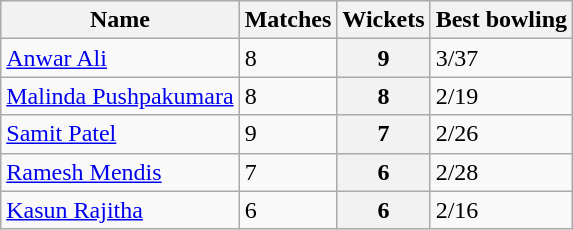<table class="wikitable">
<tr>
<th>Name</th>
<th>Matches</th>
<th>Wickets</th>
<th>Best bowling</th>
</tr>
<tr>
<td><a href='#'>Anwar Ali</a></td>
<td>8</td>
<th>9</th>
<td>3/37</td>
</tr>
<tr>
<td><a href='#'>Malinda Pushpakumara</a></td>
<td>8</td>
<th>8</th>
<td>2/19</td>
</tr>
<tr>
<td><a href='#'>Samit Patel</a></td>
<td>9</td>
<th>7</th>
<td>2/26</td>
</tr>
<tr>
<td><a href='#'>Ramesh Mendis</a></td>
<td>7</td>
<th>6</th>
<td>2/28</td>
</tr>
<tr>
<td><a href='#'>Kasun Rajitha</a></td>
<td>6</td>
<th>6</th>
<td>2/16</td>
</tr>
</table>
